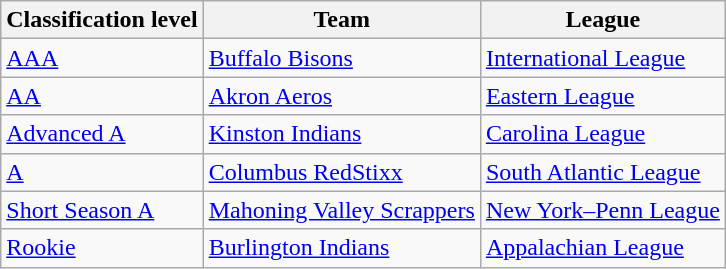<table class="wikitable" border="1">
<tr>
<th>Classification level</th>
<th>Team</th>
<th>League</th>
</tr>
<tr>
<td><a href='#'>AAA</a></td>
<td><a href='#'>Buffalo Bisons</a></td>
<td><a href='#'>International League</a></td>
</tr>
<tr>
<td><a href='#'>AA</a></td>
<td><a href='#'>Akron Aeros</a></td>
<td><a href='#'>Eastern League</a></td>
</tr>
<tr>
<td><a href='#'>Advanced A</a></td>
<td><a href='#'>Kinston Indians</a></td>
<td><a href='#'>Carolina League</a></td>
</tr>
<tr>
<td><a href='#'>A</a></td>
<td><a href='#'>Columbus RedStixx</a></td>
<td><a href='#'>South Atlantic League</a></td>
</tr>
<tr>
<td><a href='#'>Short Season A</a></td>
<td><a href='#'>Mahoning Valley Scrappers</a></td>
<td><a href='#'>New York–Penn League</a></td>
</tr>
<tr>
<td><a href='#'>Rookie</a></td>
<td><a href='#'>Burlington Indians</a></td>
<td><a href='#'>Appalachian League</a></td>
</tr>
</table>
